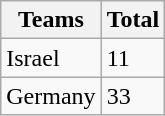<table class="wikitable">
<tr>
<th>Teams</th>
<th>Total</th>
</tr>
<tr>
<td>Israel</td>
<td>11</td>
</tr>
<tr>
<td>Germany</td>
<td>33</td>
</tr>
</table>
